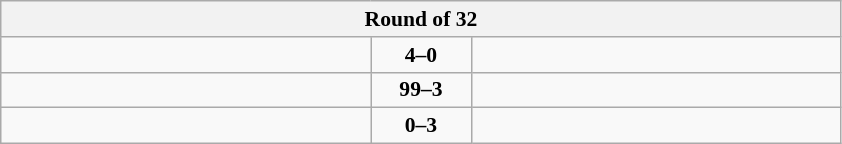<table class="wikitable" style="text-align: center; font-size:90% ">
<tr>
<th colspan=3>Round of 32</th>
</tr>
<tr>
<td align=left width="240"><strong></strong></td>
<td align=center width="60"><strong>4–0</strong></td>
<td align=left width="240"></td>
</tr>
<tr>
<td align=left><strong></strong></td>
<td align=center><strong>99–3</strong></td>
<td align=left></td>
</tr>
<tr>
<td align=left></td>
<td align=center><strong>0–3</strong></td>
<td align=left><strong></strong></td>
</tr>
</table>
